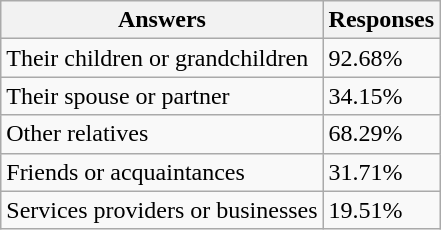<table class="wikitable">
<tr>
<th>Answers</th>
<th>Responses</th>
</tr>
<tr>
<td>Their children or grandchildren</td>
<td>92.68%</td>
</tr>
<tr>
<td>Their spouse or partner</td>
<td>34.15%</td>
</tr>
<tr>
<td>Other relatives</td>
<td>68.29%</td>
</tr>
<tr>
<td>Friends or acquaintances</td>
<td>31.71%</td>
</tr>
<tr>
<td>Services providers or businesses</td>
<td>19.51%</td>
</tr>
</table>
